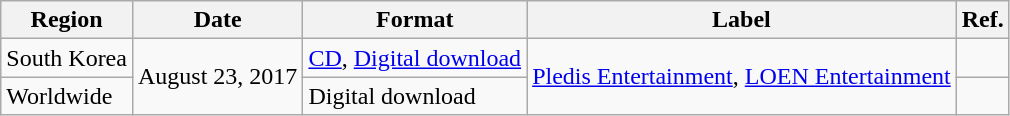<table class="wikitable">
<tr>
<th>Region</th>
<th>Date</th>
<th>Format</th>
<th>Label</th>
<th>Ref.</th>
</tr>
<tr>
<td>South Korea</td>
<td rowspan="2">August 23, 2017</td>
<td><a href='#'>CD</a>, <a href='#'>Digital download</a></td>
<td rowspan="2"><a href='#'>Pledis Entertainment</a>, <a href='#'>LOEN Entertainment</a></td>
<td align="center"></td>
</tr>
<tr>
<td>Worldwide</td>
<td>Digital download</td>
<td align="center"></td>
</tr>
</table>
